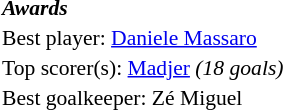<table width=100% cellspacing=1 style="font-size: 90%;">
<tr>
<td><strong><em>Awards</em></strong></td>
</tr>
<tr>
<td>Best player:  <a href='#'>Daniele Massaro</a></td>
</tr>
<tr>
<td colspan=4>Top scorer(s):  <a href='#'>Madjer</a> <em>(18 goals)</em></td>
</tr>
<tr>
<td>Best goalkeeper:  Zé Miguel</td>
</tr>
</table>
